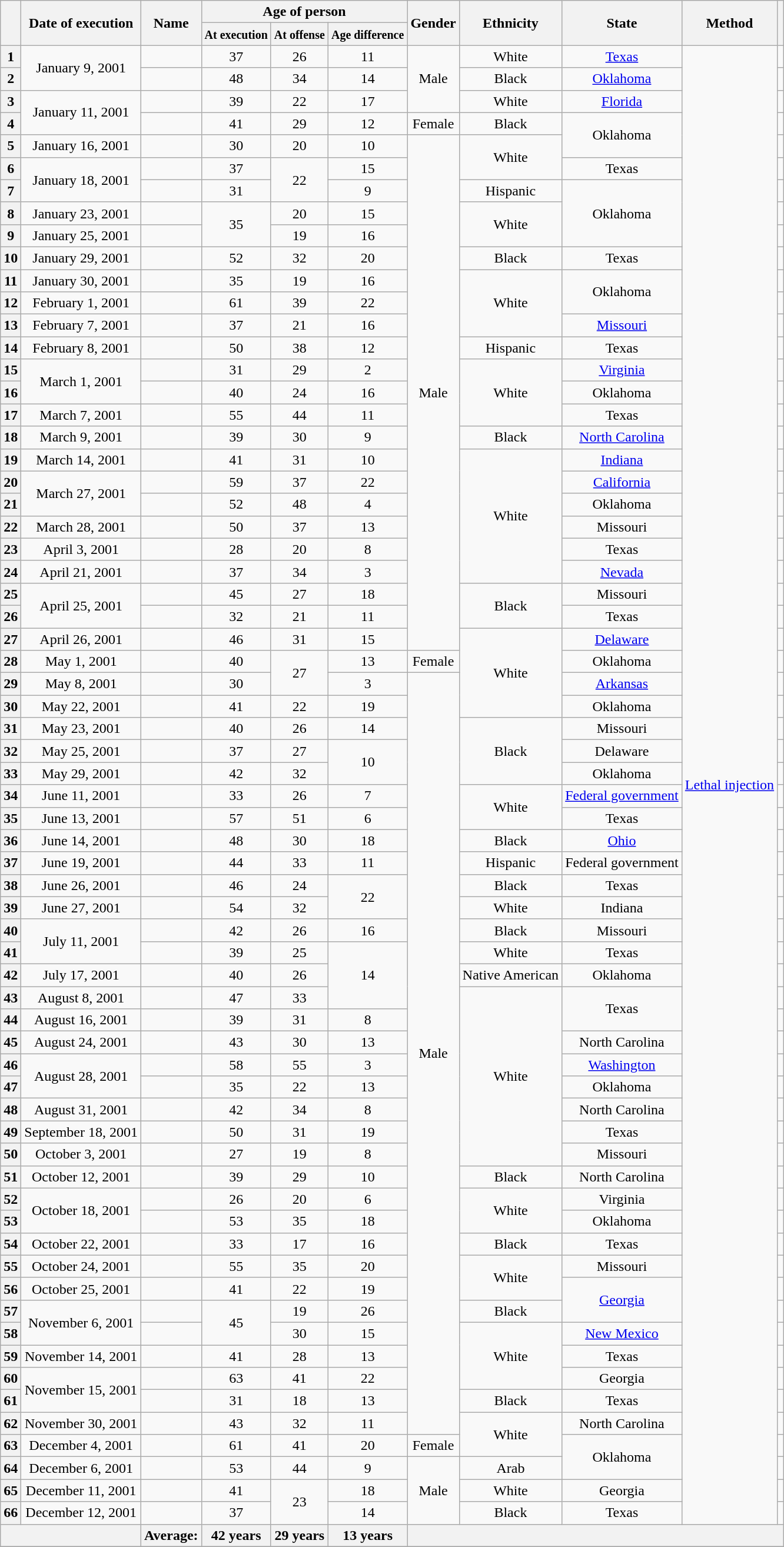<table class="wikitable sortable" style="text-align:center;">
<tr>
<th scope="col" rowspan="2"></th>
<th scope="col" rowspan="2" data-sort-type="date">Date of execution</th>
<th scope="col" rowspan="2">Name</th>
<th scope="col" colspan="3">Age of person</th>
<th scope="col" rowspan="2">Gender</th>
<th scope="col" rowspan="2">Ethnicity</th>
<th scope="col" rowspan="2">State</th>
<th scope="col" rowspan="2">Method</th>
<th scope="col" rowspan="2"></th>
</tr>
<tr>
<th scope="col"><small>At execution</small></th>
<th scope="col"><small>At offense</small></th>
<th scope="col"><small>Age difference</small></th>
</tr>
<tr>
<th scope="row">1</th>
<td rowspan="2">January 9, 2001</td>
<td></td>
<td>37 </td>
<td>26</td>
<td>11</td>
<td rowspan="3">Male</td>
<td>White</td>
<td><a href='#'>Texas</a></td>
<td rowspan="66"><a href='#'>Lethal injection</a></td>
<td></td>
</tr>
<tr>
<th scope="row">2</th>
<td></td>
<td>48 </td>
<td>34</td>
<td>14</td>
<td>Black</td>
<td><a href='#'>Oklahoma</a></td>
<td></td>
</tr>
<tr>
<th scope="row">3</th>
<td rowspan="2">January 11, 2001</td>
<td></td>
<td>39 </td>
<td>22</td>
<td>17</td>
<td>White</td>
<td><a href='#'>Florida</a></td>
<td></td>
</tr>
<tr>
<th scope="row">4</th>
<td></td>
<td>41 </td>
<td>29</td>
<td>12</td>
<td>Female</td>
<td>Black</td>
<td rowspan="2">Oklahoma</td>
<td></td>
</tr>
<tr>
<th scope="row">5</th>
<td>January 16, 2001</td>
<td></td>
<td>30 </td>
<td>20</td>
<td>10</td>
<td rowspan="23">Male</td>
<td rowspan="2">White</td>
<td></td>
</tr>
<tr>
<th scope="row">6</th>
<td rowspan="2">January 18, 2001</td>
<td></td>
<td>37 </td>
<td rowspan="2">22</td>
<td>15</td>
<td>Texas</td>
<td></td>
</tr>
<tr>
<th scope="row">7</th>
<td></td>
<td>31 </td>
<td>9</td>
<td>Hispanic</td>
<td rowspan="3">Oklahoma</td>
<td></td>
</tr>
<tr>
<th scope="row">8</th>
<td>January 23, 2001</td>
<td></td>
<td rowspan="2">35 </td>
<td>20</td>
<td>15</td>
<td rowspan="2">White</td>
<td></td>
</tr>
<tr>
<th scope="row">9</th>
<td>January 25, 2001</td>
<td></td>
<td>19 </td>
<td>16</td>
<td></td>
</tr>
<tr>
<th scope="row">10</th>
<td>January 29, 2001</td>
<td></td>
<td>52 </td>
<td>32</td>
<td>20</td>
<td>Black</td>
<td>Texas</td>
<td></td>
</tr>
<tr>
<th scope="row">11</th>
<td>January 30, 2001</td>
<td></td>
<td>35 </td>
<td>19</td>
<td>16</td>
<td rowspan="3">White</td>
<td rowspan="2">Oklahoma</td>
<td></td>
</tr>
<tr>
<th scope="row">12</th>
<td>February 1, 2001</td>
<td></td>
<td>61 </td>
<td>39</td>
<td>22</td>
<td></td>
</tr>
<tr>
<th scope="row">13</th>
<td>February 7, 2001</td>
<td></td>
<td>37 </td>
<td>21</td>
<td>16</td>
<td><a href='#'>Missouri</a></td>
<td></td>
</tr>
<tr>
<th scope="row">14</th>
<td>February 8, 2001</td>
<td></td>
<td>50 </td>
<td>38</td>
<td>12</td>
<td>Hispanic</td>
<td>Texas</td>
<td></td>
</tr>
<tr>
<th scope="row">15</th>
<td rowspan="2">March 1, 2001</td>
<td></td>
<td>31 </td>
<td>29</td>
<td>2</td>
<td rowspan="3">White</td>
<td><a href='#'>Virginia</a></td>
<td></td>
</tr>
<tr>
<th scope="row">16</th>
<td></td>
<td>40 </td>
<td>24</td>
<td>16</td>
<td>Oklahoma</td>
<td></td>
</tr>
<tr>
<th scope="row">17</th>
<td>March 7, 2001</td>
<td></td>
<td>55 </td>
<td>44</td>
<td>11</td>
<td>Texas</td>
<td></td>
</tr>
<tr>
<th scope="row">18</th>
<td>March 9, 2001</td>
<td></td>
<td>39 </td>
<td>30</td>
<td>9</td>
<td>Black</td>
<td><a href='#'>North Carolina</a></td>
<td></td>
</tr>
<tr>
<th scope="row">19</th>
<td>March 14, 2001</td>
<td></td>
<td>41 </td>
<td>31</td>
<td>10</td>
<td rowspan="6">White</td>
<td><a href='#'>Indiana</a></td>
<td></td>
</tr>
<tr>
<th scope="row">20</th>
<td rowspan="2">March 27, 2001</td>
<td></td>
<td>59 </td>
<td>37</td>
<td>22</td>
<td><a href='#'>California</a></td>
<td></td>
</tr>
<tr>
<th scope="row">21</th>
<td></td>
<td>52 </td>
<td>48</td>
<td>4</td>
<td>Oklahoma</td>
<td></td>
</tr>
<tr>
<th scope="row">22</th>
<td>March 28, 2001</td>
<td></td>
<td>50 </td>
<td>37</td>
<td>13</td>
<td>Missouri</td>
<td></td>
</tr>
<tr>
<th scope="row">23</th>
<td>April 3, 2001</td>
<td></td>
<td>28 </td>
<td>20</td>
<td>8</td>
<td>Texas</td>
<td></td>
</tr>
<tr>
<th scope="row">24</th>
<td>April 21, 2001</td>
<td></td>
<td>37 </td>
<td>34</td>
<td>3</td>
<td><a href='#'>Nevada</a></td>
<td></td>
</tr>
<tr>
<th scope="row">25</th>
<td rowspan="2">April 25, 2001</td>
<td></td>
<td>45 </td>
<td>27</td>
<td>18</td>
<td rowspan="2">Black</td>
<td>Missouri</td>
<td></td>
</tr>
<tr>
<th scope="row">26</th>
<td></td>
<td>32 </td>
<td>21</td>
<td>11</td>
<td>Texas</td>
<td></td>
</tr>
<tr>
<th scope="row">27</th>
<td>April 26, 2001</td>
<td></td>
<td>46 </td>
<td>31</td>
<td>15</td>
<td rowspan="4">White</td>
<td><a href='#'>Delaware</a></td>
<td></td>
</tr>
<tr>
<th scope="row">28</th>
<td>May 1, 2001</td>
<td></td>
<td>40 </td>
<td rowspan="2">27</td>
<td>13</td>
<td>Female</td>
<td>Oklahoma</td>
<td></td>
</tr>
<tr>
<th scope="row">29</th>
<td>May 8, 2001</td>
<td></td>
<td>30 </td>
<td>3</td>
<td rowspan="34">Male</td>
<td><a href='#'>Arkansas</a></td>
<td></td>
</tr>
<tr>
<th scope="row">30</th>
<td>May 22, 2001</td>
<td></td>
<td>41 </td>
<td>22</td>
<td>19</td>
<td>Oklahoma</td>
<td></td>
</tr>
<tr>
<th scope="row">31</th>
<td>May 23, 2001</td>
<td></td>
<td>40 </td>
<td>26</td>
<td>14</td>
<td rowspan="3">Black</td>
<td>Missouri</td>
<td></td>
</tr>
<tr>
<th scope="row">32</th>
<td>May 25, 2001</td>
<td></td>
<td>37 </td>
<td>27</td>
<td rowspan="2">10</td>
<td>Delaware</td>
<td></td>
</tr>
<tr>
<th scope="row">33</th>
<td>May 29, 2001</td>
<td></td>
<td>42 </td>
<td>32</td>
<td>Oklahoma</td>
<td></td>
</tr>
<tr>
<th scope="row">34</th>
<td>June 11, 2001</td>
<td></td>
<td>33 </td>
<td>26</td>
<td>7</td>
<td rowspan="2">White</td>
<td><a href='#'>Federal government</a></td>
<td></td>
</tr>
<tr>
<th scope="row">35</th>
<td>June 13, 2001</td>
<td></td>
<td>57 </td>
<td>51</td>
<td>6</td>
<td>Texas</td>
<td></td>
</tr>
<tr>
<th scope="row">36</th>
<td>June 14, 2001</td>
<td></td>
<td>48 </td>
<td>30</td>
<td>18</td>
<td>Black</td>
<td><a href='#'>Ohio</a></td>
<td></td>
</tr>
<tr>
<th scope="row">37</th>
<td>June 19, 2001</td>
<td></td>
<td>44 </td>
<td>33</td>
<td>11</td>
<td>Hispanic</td>
<td>Federal government</td>
<td></td>
</tr>
<tr>
<th scope="row">38</th>
<td>June 26, 2001</td>
<td></td>
<td>46 </td>
<td>24</td>
<td rowspan="2">22</td>
<td>Black</td>
<td>Texas</td>
<td></td>
</tr>
<tr>
<th scope="row">39</th>
<td>June 27, 2001</td>
<td></td>
<td>54 </td>
<td>32</td>
<td>White</td>
<td>Indiana</td>
<td></td>
</tr>
<tr>
<th scope="row">40</th>
<td rowspan="2">July 11, 2001</td>
<td></td>
<td>42 </td>
<td>26</td>
<td>16</td>
<td>Black</td>
<td>Missouri</td>
<td></td>
</tr>
<tr>
<th scope="row">41</th>
<td></td>
<td>39 </td>
<td>25</td>
<td rowspan="3">14</td>
<td>White</td>
<td>Texas</td>
<td></td>
</tr>
<tr>
<th scope="row">42</th>
<td>July 17, 2001</td>
<td></td>
<td>40 </td>
<td>26</td>
<td>Native American</td>
<td>Oklahoma</td>
<td></td>
</tr>
<tr>
<th scope="row">43</th>
<td>August 8, 2001</td>
<td></td>
<td>47 </td>
<td>33</td>
<td rowspan="8">White</td>
<td rowspan="2">Texas</td>
<td></td>
</tr>
<tr>
<th scope="row">44</th>
<td>August 16, 2001</td>
<td></td>
<td>39 </td>
<td>31</td>
<td>8</td>
<td></td>
</tr>
<tr>
<th scope="row">45</th>
<td>August 24, 2001</td>
<td></td>
<td>43 </td>
<td>30</td>
<td>13</td>
<td>North Carolina</td>
<td></td>
</tr>
<tr>
<th scope="row">46</th>
<td rowspan="2">August 28, 2001</td>
<td></td>
<td>58 </td>
<td>55</td>
<td>3</td>
<td><a href='#'>Washington</a></td>
<td></td>
</tr>
<tr>
<th scope="row">47</th>
<td></td>
<td>35 </td>
<td>22</td>
<td>13</td>
<td>Oklahoma</td>
<td></td>
</tr>
<tr>
<th scope="row">48</th>
<td>August 31, 2001</td>
<td></td>
<td>42 </td>
<td>34</td>
<td>8</td>
<td>North Carolina</td>
<td></td>
</tr>
<tr>
<th scope="row">49</th>
<td>September 18, 2001</td>
<td></td>
<td>50 </td>
<td>31</td>
<td>19</td>
<td>Texas</td>
<td></td>
</tr>
<tr>
<th scope="row">50</th>
<td>October 3, 2001</td>
<td></td>
<td>27 </td>
<td>19</td>
<td>8</td>
<td>Missouri</td>
<td></td>
</tr>
<tr>
<th scope="row">51</th>
<td>October 12, 2001</td>
<td></td>
<td>39 </td>
<td>29</td>
<td>10</td>
<td>Black</td>
<td>North Carolina</td>
<td></td>
</tr>
<tr>
<th scope="row">52</th>
<td rowspan="2">October 18, 2001</td>
<td></td>
<td>26 </td>
<td>20</td>
<td>6</td>
<td rowspan="2">White</td>
<td>Virginia</td>
<td></td>
</tr>
<tr>
<th scope="row">53</th>
<td></td>
<td>53 </td>
<td>35</td>
<td>18</td>
<td>Oklahoma</td>
<td></td>
</tr>
<tr>
<th scope="row">54</th>
<td>October 22, 2001</td>
<td></td>
<td>33 </td>
<td>17</td>
<td>16</td>
<td>Black</td>
<td>Texas</td>
<td></td>
</tr>
<tr>
<th scope="row">55</th>
<td>October 24, 2001</td>
<td></td>
<td>55 </td>
<td>35</td>
<td>20</td>
<td rowspan="2">White</td>
<td>Missouri</td>
<td></td>
</tr>
<tr>
<th scope="row">56</th>
<td>October 25, 2001</td>
<td></td>
<td>41 </td>
<td>22</td>
<td>19</td>
<td rowspan="2"><a href='#'>Georgia</a></td>
<td></td>
</tr>
<tr>
<th scope="row">57</th>
<td rowspan="2">November 6, 2001</td>
<td></td>
<td rowspan="2">45 </td>
<td>19</td>
<td>26</td>
<td>Black</td>
<td></td>
</tr>
<tr>
<th scope="row">58</th>
<td></td>
<td>30 </td>
<td>15</td>
<td rowspan="3">White</td>
<td><a href='#'>New Mexico</a></td>
<td></td>
</tr>
<tr>
<th scope="row">59</th>
<td>November 14, 2001</td>
<td></td>
<td>41 </td>
<td>28</td>
<td>13</td>
<td>Texas</td>
<td></td>
</tr>
<tr>
<th scope="row">60</th>
<td rowspan="2">November 15, 2001</td>
<td></td>
<td>63 </td>
<td>41</td>
<td>22</td>
<td>Georgia</td>
<td></td>
</tr>
<tr>
<th scope="row">61</th>
<td></td>
<td>31 </td>
<td>18</td>
<td>13</td>
<td>Black</td>
<td>Texas</td>
<td></td>
</tr>
<tr>
<th scope="row">62</th>
<td>November 30, 2001</td>
<td></td>
<td>43 </td>
<td>32</td>
<td>11</td>
<td rowspan="2">White</td>
<td>North Carolina</td>
<td></td>
</tr>
<tr>
<th scope="row">63</th>
<td>December 4, 2001</td>
<td></td>
<td>61 </td>
<td>41</td>
<td>20</td>
<td>Female</td>
<td rowspan="2">Oklahoma</td>
<td></td>
</tr>
<tr>
<th scope="row">64</th>
<td>December 6, 2001</td>
<td></td>
<td>53 </td>
<td>44</td>
<td>9</td>
<td rowspan="3">Male</td>
<td>Arab</td>
<td></td>
</tr>
<tr>
<th scope="row">65</th>
<td>December 11, 2001</td>
<td></td>
<td>41 </td>
<td rowspan="2">23</td>
<td>18</td>
<td>White</td>
<td>Georgia</td>
<td></td>
</tr>
<tr>
<th scope="row">66</th>
<td>December 12, 2001</td>
<td></td>
<td>37 </td>
<td>14</td>
<td>Black</td>
<td>Texas</td>
<td></td>
</tr>
<tr class="sortbottom">
<th colspan="2"></th>
<th>Average:</th>
<th>42 years</th>
<th>29 years</th>
<th>13 years</th>
<th colspan="5"></th>
</tr>
<tr>
</tr>
</table>
